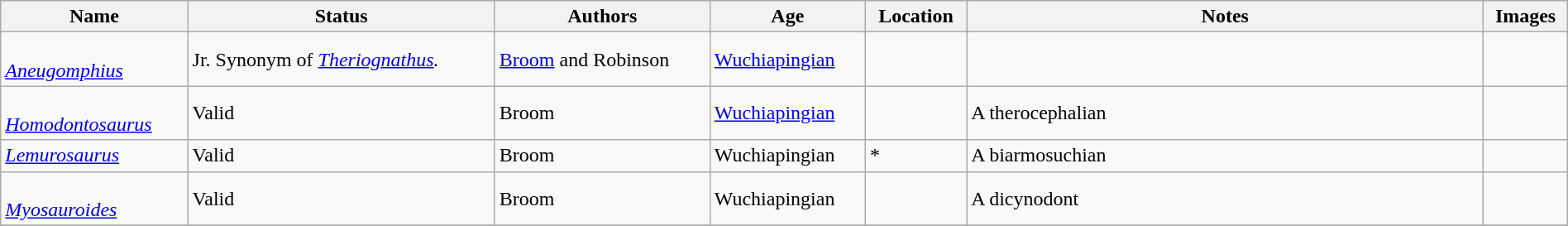<table class="wikitable sortable" align="center" width="100%">
<tr>
<th>Name</th>
<th>Status</th>
<th>Authors</th>
<th>Age</th>
<th>Location</th>
<th width="33%" class="unsortable">Notes</th>
<th>Images</th>
</tr>
<tr>
<td><br><em><a href='#'>Aneugomphius</a></em></td>
<td>Jr. Synonym of <em><a href='#'>Theriognathus</a>.</em></td>
<td><a href='#'>Broom</a> and Robinson</td>
<td><a href='#'>Wuchiapingian</a></td>
<td></td>
<td></td>
<td></td>
</tr>
<tr>
<td><br><em><a href='#'>Homodontosaurus</a></em></td>
<td>Valid</td>
<td>Broom</td>
<td><a href='#'>Wuchiapingian</a></td>
<td></td>
<td>A therocephalian</td>
<td></td>
</tr>
<tr>
<td><em><a href='#'>Lemurosaurus</a></em></td>
<td>Valid</td>
<td>Broom</td>
<td>Wuchiapingian</td>
<td>* </td>
<td>A biarmosuchian</td>
<td></td>
</tr>
<tr>
<td><br><em><a href='#'>Myosauroides</a></em></td>
<td>Valid</td>
<td>Broom</td>
<td>Wuchiapingian</td>
<td></td>
<td>A dicynodont</td>
<td></td>
</tr>
<tr>
</tr>
</table>
